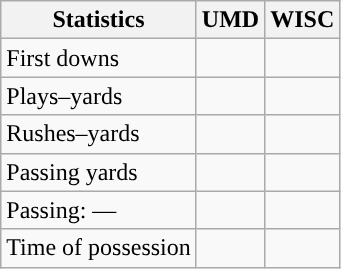<table class="wikitable" style="float:left">
<tr>
<th>Statistics</th>
<th>UMD</th>
<th>WISC</th>
</tr>
<tr>
<td>First downs</td>
<td></td>
<td></td>
</tr>
<tr>
<td>Plays–yards</td>
<td></td>
<td></td>
</tr>
<tr>
<td>Rushes–yards</td>
<td></td>
<td></td>
</tr>
<tr>
<td>Passing yards</td>
<td></td>
<td></td>
</tr>
<tr>
<td>Passing: ––</td>
<td></td>
<td></td>
</tr>
<tr>
<td>Time of possession</td>
<td></td>
<td></td>
</tr>
</table>
